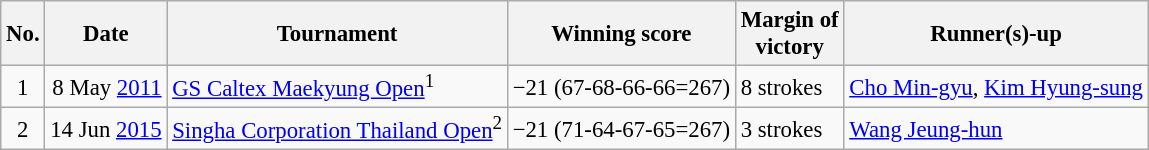<table class="wikitable" style="font-size:95%;">
<tr>
<th>No.</th>
<th>Date</th>
<th>Tournament</th>
<th>Winning score</th>
<th>Margin of<br>victory</th>
<th>Runner(s)-up</th>
</tr>
<tr>
<td align=center>1</td>
<td align=right>8 May <a href='#'>2011</a></td>
<td><a href='#'>GS Caltex Maekyung Open</a><sup>1</sup></td>
<td>−21 (67-68-66-66=267)</td>
<td>8 strokes</td>
<td> <a href='#'>Cho Min-gyu</a>,  <a href='#'>Kim Hyung-sung</a></td>
</tr>
<tr>
<td align=center>2</td>
<td align=right>14 Jun <a href='#'>2015</a></td>
<td><a href='#'>Singha Corporation Thailand Open</a><sup>2</sup></td>
<td>−21 (71-64-67-65=267)</td>
<td>3 strokes</td>
<td> <a href='#'>Wang Jeung-hun</a></td>
</tr>
</table>
